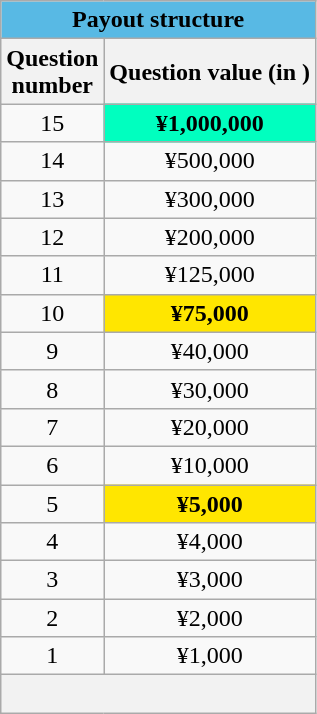<table class="wikitable" style="text-align:center;">
<tr>
<th colspan="2" style="background: #58B9E4">Payout structure</th>
</tr>
<tr>
<th>Question<br>number</th>
<th>Question value (in )</th>
</tr>
<tr>
<td>15</td>
<td style="background: #00FFBF"><strong>¥1,000,000</strong></td>
</tr>
<tr>
<td>14</td>
<td>¥500,000</td>
</tr>
<tr>
<td>13</td>
<td>¥300,000</td>
</tr>
<tr>
<td>12</td>
<td>¥200,000</td>
</tr>
<tr>
<td>11</td>
<td>¥125,000</td>
</tr>
<tr>
<td>10</td>
<td style="background: #FFE600"><strong>¥75,000</strong></td>
</tr>
<tr>
<td>9</td>
<td>¥40,000</td>
</tr>
<tr>
<td>8</td>
<td>¥30,000</td>
</tr>
<tr>
<td>7</td>
<td>¥20,000</td>
</tr>
<tr>
<td>6</td>
<td>¥10,000</td>
</tr>
<tr>
<td>5</td>
<td style="background: #FFE600"><strong>¥5,000</strong></td>
</tr>
<tr>
<td>4</td>
<td>¥4,000</td>
</tr>
<tr>
<td>3</td>
<td>¥3,000</td>
</tr>
<tr>
<td>2</td>
<td>¥2,000</td>
</tr>
<tr>
<td>1</td>
<td>¥1,000</td>
</tr>
<tr>
<th colspan="2" style="text-align:left"><br></th>
</tr>
</table>
